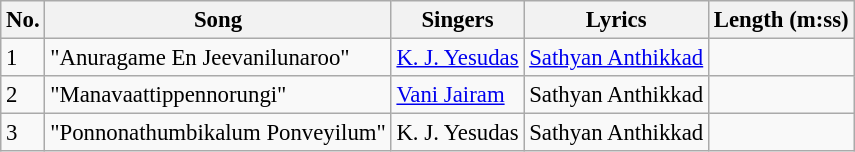<table class="wikitable" style="font-size:95%;">
<tr>
<th>No.</th>
<th>Song</th>
<th>Singers</th>
<th>Lyrics</th>
<th>Length (m:ss)</th>
</tr>
<tr>
<td>1</td>
<td>"Anuragame En Jeevanilunaroo"</td>
<td><a href='#'>K. J. Yesudas</a></td>
<td><a href='#'>Sathyan Anthikkad</a></td>
<td></td>
</tr>
<tr>
<td>2</td>
<td>"Manavaattippennorungi"</td>
<td><a href='#'>Vani Jairam</a></td>
<td>Sathyan Anthikkad</td>
<td></td>
</tr>
<tr>
<td>3</td>
<td>"Ponnonathumbikalum Ponveyilum"</td>
<td>K. J. Yesudas</td>
<td>Sathyan Anthikkad</td>
<td></td>
</tr>
</table>
